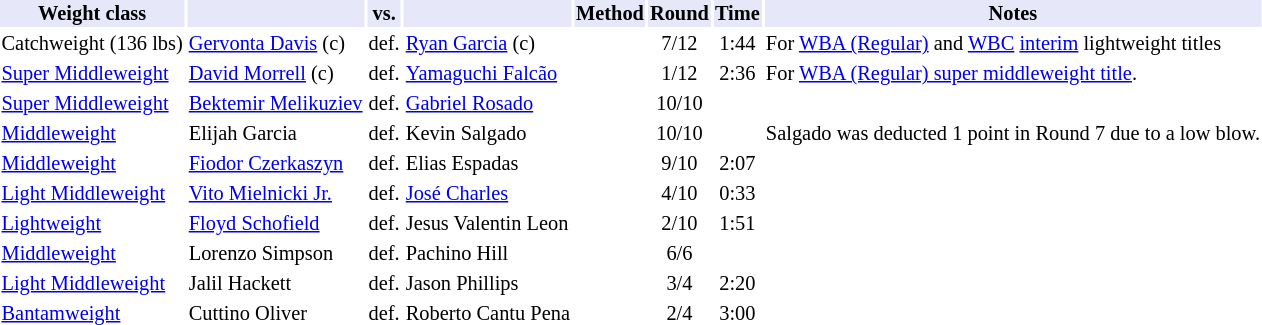<table class="toccolours" style="font-size: 85%;">
<tr>
<th style="background:#e6e8fa; color:#000; text-align:center;">Weight class</th>
<th style="background:#e6e8fa; color:#000; text-align:center;"></th>
<th style="background:#e6e8fa; color:#000; text-align:center;">vs.</th>
<th style="background:#e6e8fa; color:#000; text-align:center;"></th>
<th style="background:#e6e8fa; color:#000; text-align:center;">Method</th>
<th style="background:#e6e8fa; color:#000; text-align:center;">Round</th>
<th style="background:#e6e8fa; color:#000; text-align:center;">Time</th>
<th style="background:#e6e8fa; color:#000; text-align:center;">Notes</th>
</tr>
<tr>
<td>Catchweight (136 lbs)</td>
<td><a href='#'>Gervonta Davis</a> (c)</td>
<td>def.</td>
<td><a href='#'>Ryan Garcia</a> (c)</td>
<td align="center"></td>
<td align="center">7/12</td>
<td align="center">1:44</td>
<td>For  <a href='#'>WBA (Regular)</a> and <a href='#'>WBC</a> <a href='#'>interim</a> lightweight titles</td>
</tr>
<tr>
<td><a href='#'>Super Middleweight</a></td>
<td><a href='#'>David Morrell</a> (c)</td>
<td>def.</td>
<td><a href='#'>Yamaguchi Falcão</a></td>
<td align="center"></td>
<td align="center">1/12</td>
<td align="center">2:36</td>
<td>For <a href='#'>WBA (Regular) super middleweight title</a>.</td>
</tr>
<tr>
<td><a href='#'>Super Middleweight</a></td>
<td><a href='#'>Bektemir Melikuziev</a></td>
<td>def.</td>
<td><a href='#'>Gabriel Rosado</a></td>
<td align="center"></td>
<td align="center">10/10</td>
<td align="center"></td>
<td></td>
</tr>
<tr>
<td><a href='#'>Middleweight</a></td>
<td>Elijah Garcia</td>
<td>def.</td>
<td>Kevin Salgado</td>
<td align="center"></td>
<td align="center">10/10</td>
<td align="center"></td>
<td>Salgado was deducted 1 point in Round 7 due to a low blow.</td>
</tr>
<tr>
<td><a href='#'>Middleweight</a></td>
<td><a href='#'>Fiodor Czerkaszyn</a></td>
<td>def.</td>
<td>Elias Espadas</td>
<td align="center"></td>
<td align="center">9/10</td>
<td align="center">2:07</td>
<td></td>
</tr>
<tr>
<td><a href='#'>Light Middleweight</a></td>
<td><a href='#'>Vito Mielnicki Jr.</a></td>
<td>def.</td>
<td><a href='#'>José Charles</a></td>
<td align="center"></td>
<td align="center">4/10</td>
<td align="center">0:33</td>
<td></td>
</tr>
<tr>
<td><a href='#'>Lightweight</a></td>
<td><a href='#'>Floyd Schofield</a></td>
<td>def.</td>
<td>Jesus Valentin Leon</td>
<td align="center"></td>
<td align="center">2/10</td>
<td align="center">1:51</td>
<td></td>
</tr>
<tr>
<td><a href='#'>Middleweight</a></td>
<td>Lorenzo Simpson</td>
<td>def.</td>
<td>Pachino Hill</td>
<td align="center"></td>
<td align="center">6/6</td>
<td align="center"></td>
<td></td>
</tr>
<tr>
<td><a href='#'>Light Middleweight</a></td>
<td>Jalil Hackett</td>
<td>def.</td>
<td>Jason Phillips</td>
<td align="center"></td>
<td align="center">3/4</td>
<td align="center">2:20</td>
<td></td>
</tr>
<tr>
<td><a href='#'>Bantamweight</a></td>
<td>Cuttino Oliver</td>
<td>def.</td>
<td>Roberto Cantu Pena</td>
<td align="center"></td>
<td align="center">2/4</td>
<td align="center">3:00</td>
<td></td>
</tr>
</table>
